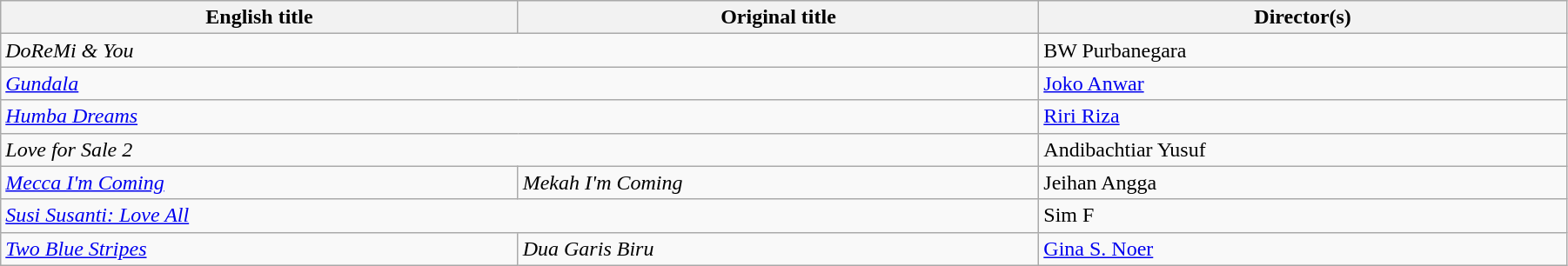<table class="wikitable" style="width:95%; margin-bottom:2px">
<tr>
<th>English title</th>
<th>Original title</th>
<th>Director(s)</th>
</tr>
<tr>
<td colspan="2"><em>DoReMi & You</em></td>
<td>BW Purbanegara</td>
</tr>
<tr>
<td colspan="2"><em><a href='#'>Gundala</a></em></td>
<td><a href='#'>Joko Anwar</a></td>
</tr>
<tr>
<td colspan="2"><em><a href='#'>Humba Dreams</a></em></td>
<td><a href='#'>Riri Riza</a></td>
</tr>
<tr>
<td colspan="2"><em>Love for Sale 2</em></td>
<td>Andibachtiar Yusuf</td>
</tr>
<tr>
<td><em><a href='#'>Mecca I'm Coming</a></em></td>
<td><em>Mekah I'm Coming</em></td>
<td>Jeihan Angga</td>
</tr>
<tr>
<td colspan="2"><em><a href='#'>Susi Susanti: Love All</a></em></td>
<td>Sim F</td>
</tr>
<tr>
<td><em><a href='#'>Two Blue Stripes</a></em></td>
<td><em>Dua Garis Biru</em></td>
<td><a href='#'>Gina S. Noer</a></td>
</tr>
</table>
